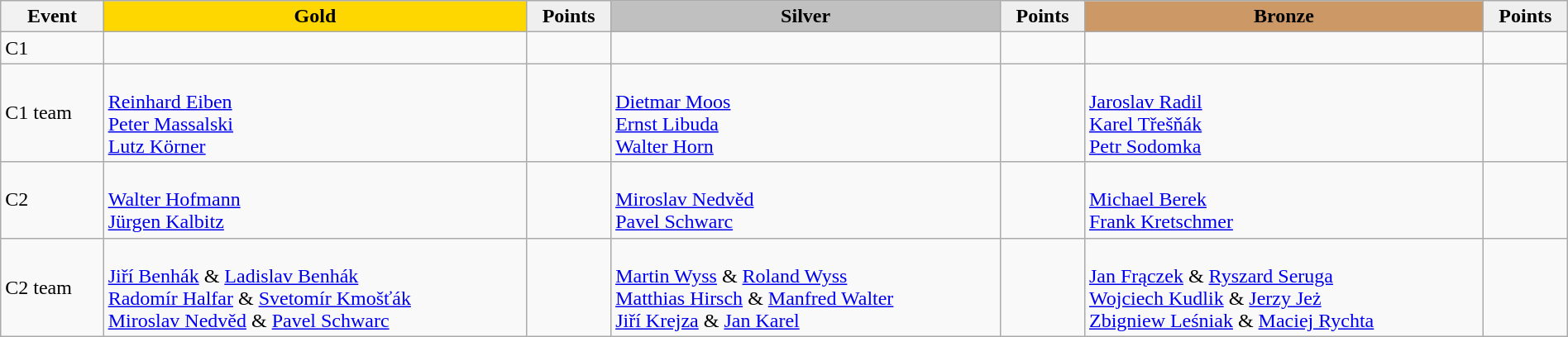<table class="wikitable" width=100%>
<tr>
<th>Event</th>
<td align=center bgcolor="gold"><strong>Gold</strong></td>
<td align=center bgcolor="EFEFEF"><strong>Points</strong></td>
<td align=center bgcolor="silver"><strong>Silver</strong></td>
<td align=center bgcolor="EFEFEF"><strong>Points</strong></td>
<td align=center bgcolor="CC9966"><strong>Bronze</strong></td>
<td align=center bgcolor="EFEFEF"><strong>Points</strong></td>
</tr>
<tr>
<td>C1</td>
<td></td>
<td></td>
<td></td>
<td></td>
<td></td>
<td></td>
</tr>
<tr>
<td>C1 team</td>
<td><br><a href='#'>Reinhard Eiben</a><br><a href='#'>Peter Massalski</a><br><a href='#'>Lutz Körner</a></td>
<td></td>
<td><br><a href='#'>Dietmar Moos</a><br><a href='#'>Ernst Libuda</a><br><a href='#'>Walter Horn</a></td>
<td></td>
<td><br><a href='#'>Jaroslav Radil</a><br><a href='#'>Karel Třešňák</a><br><a href='#'>Petr Sodomka</a></td>
<td></td>
</tr>
<tr>
<td>C2</td>
<td><br><a href='#'>Walter Hofmann</a><br><a href='#'>Jürgen Kalbitz</a></td>
<td></td>
<td><br><a href='#'>Miroslav Nedvěd</a><br><a href='#'>Pavel Schwarc</a></td>
<td></td>
<td><br><a href='#'>Michael Berek</a><br><a href='#'>Frank Kretschmer</a></td>
<td></td>
</tr>
<tr>
<td>C2 team</td>
<td><br><a href='#'>Jiří Benhák</a> & <a href='#'>Ladislav Benhák</a><br><a href='#'>Radomír Halfar</a> & <a href='#'>Svetomír Kmošťák</a><br><a href='#'>Miroslav Nedvěd</a> & <a href='#'>Pavel Schwarc</a></td>
<td></td>
<td><br><a href='#'>Martin Wyss</a> & <a href='#'>Roland Wyss</a><br><a href='#'>Matthias Hirsch</a> & <a href='#'>Manfred Walter</a><br><a href='#'>Jiří Krejza</a> & <a href='#'>Jan Karel</a></td>
<td></td>
<td><br><a href='#'>Jan Frączek</a> & <a href='#'>Ryszard Seruga</a><br><a href='#'>Wojciech Kudlik</a> & <a href='#'>Jerzy Jeż</a><br><a href='#'>Zbigniew Leśniak</a> & <a href='#'>Maciej Rychta</a></td>
<td></td>
</tr>
</table>
